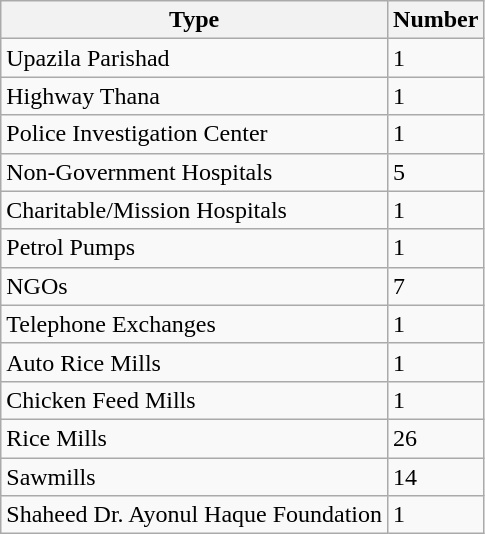<table class="wikitable">
<tr>
<th>Type</th>
<th>Number</th>
</tr>
<tr>
<td>Upazila Parishad</td>
<td>1</td>
</tr>
<tr>
<td>Highway Thana</td>
<td>1</td>
</tr>
<tr>
<td>Police Investigation Center</td>
<td>1</td>
</tr>
<tr>
<td>Non-Government Hospitals</td>
<td>5</td>
</tr>
<tr>
<td>Charitable/Mission Hospitals</td>
<td>1</td>
</tr>
<tr>
<td>Petrol Pumps</td>
<td>1</td>
</tr>
<tr>
<td>NGOs</td>
<td>7</td>
</tr>
<tr>
<td>Telephone Exchanges</td>
<td>1</td>
</tr>
<tr>
<td>Auto Rice Mills</td>
<td>1</td>
</tr>
<tr>
<td>Chicken Feed Mills</td>
<td>1</td>
</tr>
<tr>
<td>Rice Mills</td>
<td>26</td>
</tr>
<tr>
<td>Sawmills</td>
<td>14</td>
</tr>
<tr>
<td>Shaheed Dr. Ayonul Haque Foundation</td>
<td>1</td>
</tr>
</table>
